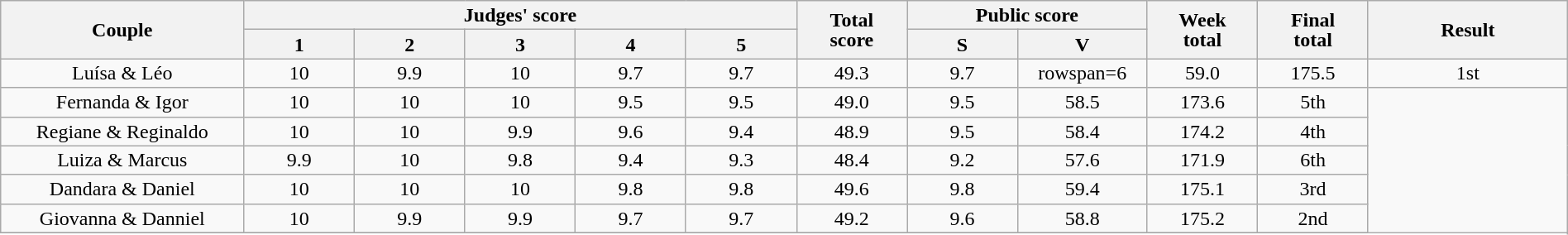<table class="wikitable" style="font-size:100%; line-height:16px; text-align:center" width="100%">
<tr>
<th rowspan=2 width="11.0%">Couple</th>
<th colspan=5 width="25.0%">Judges' score</th>
<th rowspan=2 width="05.0%">Total<br>score</th>
<th colspan=2 width="10.0%">Public score</th>
<th rowspan=2 width="05.0%">Week<br>total</th>
<th rowspan=2 width="05.0%">Final<br>total</th>
<th rowspan=2 width="09.0%">Result</th>
</tr>
<tr>
<th width="05.0%">1</th>
<th width="05.0%">2</th>
<th width="05.0%">3</th>
<th width="05.0%">4</th>
<th width="05.0%">5</th>
<th width="05.0%">S</th>
<th width="05.0%">V</th>
</tr>
<tr>
<td>Luísa & Léo</td>
<td>10</td>
<td>9.9</td>
<td>10</td>
<td>9.7</td>
<td>9.7</td>
<td>49.3</td>
<td>9.7</td>
<td>rowspan=6 </td>
<td>59.0</td>
<td>175.5</td>
<td>1st</td>
</tr>
<tr>
<td>Fernanda & Igor</td>
<td>10</td>
<td>10</td>
<td>10</td>
<td>9.5</td>
<td>9.5</td>
<td>49.0</td>
<td>9.5</td>
<td>58.5</td>
<td>173.6</td>
<td>5th</td>
</tr>
<tr>
<td>Regiane & Reginaldo</td>
<td>10</td>
<td>10</td>
<td>9.9</td>
<td>9.6</td>
<td>9.4</td>
<td>48.9</td>
<td>9.5</td>
<td>58.4</td>
<td>174.2</td>
<td>4th</td>
</tr>
<tr>
<td>Luiza & Marcus</td>
<td>9.9</td>
<td>10</td>
<td>9.8</td>
<td>9.4</td>
<td>9.3</td>
<td>48.4</td>
<td>9.2</td>
<td>57.6</td>
<td>171.9</td>
<td>6th</td>
</tr>
<tr>
<td>Dandara & Daniel</td>
<td>10</td>
<td>10</td>
<td>10</td>
<td>9.8</td>
<td>9.8</td>
<td>49.6</td>
<td>9.8</td>
<td>59.4</td>
<td>175.1</td>
<td>3rd</td>
</tr>
<tr>
<td>Giovanna & Danniel</td>
<td>10</td>
<td>9.9</td>
<td>9.9</td>
<td>9.7</td>
<td>9.7</td>
<td>49.2</td>
<td>9.6</td>
<td>58.8</td>
<td>175.2</td>
<td>2nd</td>
</tr>
<tr>
</tr>
</table>
